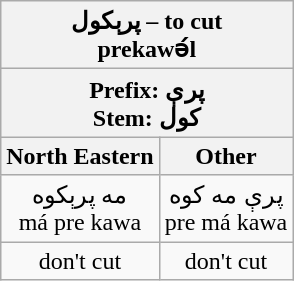<table class="wikitable" style="text-align: center">
<tr>
<th colspan="2">پرېکول – to cut<br>prekawә́l</th>
</tr>
<tr>
<th colspan="2">Prefix: پرې<br>Stem: کول</th>
</tr>
<tr>
<th>North Eastern</th>
<th>Other</th>
</tr>
<tr>
<td>مه پرېکوه<br>má pre kawa</td>
<td>پرې مه کوه<br>pre má kawa</td>
</tr>
<tr>
<td>don't cut</td>
<td>don't cut</td>
</tr>
</table>
